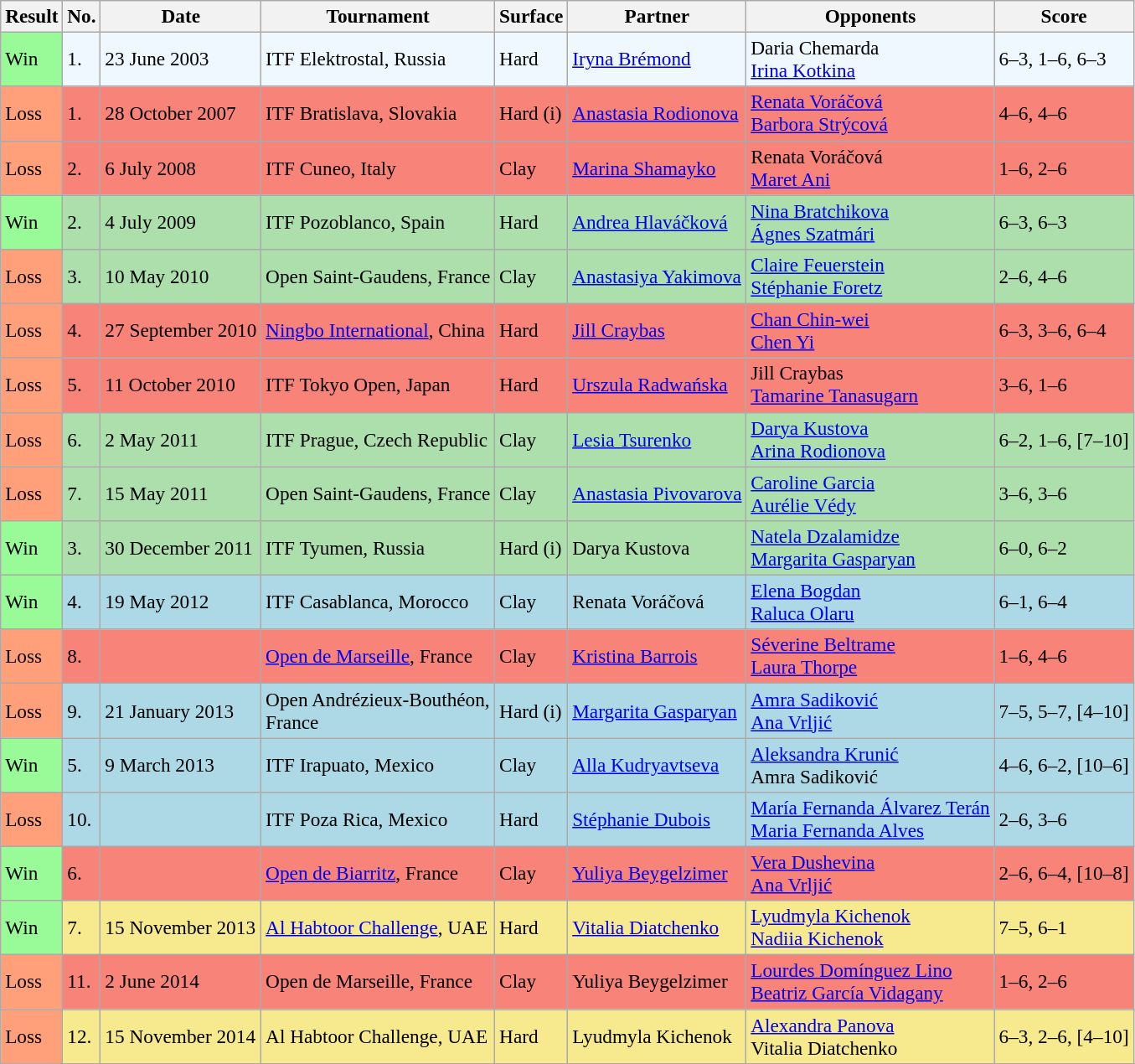<table class="sortable wikitable" style=font-size:97%>
<tr>
<th>Result</th>
<th>No.</th>
<th>Date</th>
<th>Tournament</th>
<th>Surface</th>
<th>Partner</th>
<th>Opponents</th>
<th class="unsortable">Score</th>
</tr>
<tr style="background:#f0f8ff;">
<td style="background:#98fb98;">Win</td>
<td>1.</td>
<td>23 June 2003</td>
<td>ITF Elektrostal, Russia</td>
<td>Hard</td>
<td> <a href='#'>Iryna Brémond</a></td>
<td> Daria Chemarda <br>  <a href='#'>Irina Kotkina</a></td>
<td>6–3, 1–6, 6–3</td>
</tr>
<tr style="background:#f88379;">
<td style="background:#ffa07a;">Loss</td>
<td>1.</td>
<td>28 October 2007</td>
<td>ITF Bratislava, Slovakia</td>
<td>Hard (i)</td>
<td> <a href='#'>Anastasia Rodionova</a></td>
<td> <a href='#'>Renata Voráčová</a> <br>  <a href='#'>Barbora Strýcová</a></td>
<td>4–6, 4–6</td>
</tr>
<tr style="background:#f88379;">
<td style="background:#ffa07a;">Loss</td>
<td>2.</td>
<td>6 July 2008</td>
<td>ITF Cuneo, Italy</td>
<td>Clay</td>
<td> <a href='#'>Marina Shamayko</a></td>
<td> Renata Voráčová <br>  <a href='#'>Maret Ani</a></td>
<td>1–6, 2–6</td>
</tr>
<tr style="background:#addfad;">
<td style="background:#98fb98;">Win</td>
<td>2.</td>
<td>4 July 2009</td>
<td>ITF Pozoblanco, Spain</td>
<td>Hard</td>
<td> <a href='#'>Andrea Hlaváčková</a></td>
<td> <a href='#'>Nina Bratchikova</a> <br>  <a href='#'>Ágnes Szatmári</a></td>
<td>6–3, 6–3</td>
</tr>
<tr style="background:#addfad;">
<td style="background:#ffa07a;">Loss</td>
<td>3.</td>
<td>10 May 2010</td>
<td>Open Saint-Gaudens, France</td>
<td>Clay</td>
<td> <a href='#'>Anastasiya Yakimova</a></td>
<td> <a href='#'>Claire Feuerstein</a> <br>  <a href='#'>Stéphanie Foretz</a></td>
<td>2–6, 4–6</td>
</tr>
<tr style="background:#f88379;">
<td style="background:#ffa07a;">Loss</td>
<td>4.</td>
<td>27 September 2010</td>
<td><a href='#'>Ningbo International</a>, China</td>
<td>Hard</td>
<td> <a href='#'>Jill Craybas</a></td>
<td> <a href='#'>Chan Chin-wei</a> <br>  <a href='#'>Chen Yi</a></td>
<td>6–3, 3–6, 6–4</td>
</tr>
<tr style="background:#f88379;">
<td style="background:#ffa07a;">Loss</td>
<td>5.</td>
<td>11 October 2010</td>
<td>ITF Tokyo Open, Japan</td>
<td>Hard</td>
<td> <a href='#'>Urszula Radwańska</a></td>
<td> Jill Craybas <br>  <a href='#'>Tamarine Tanasugarn</a></td>
<td>3–6, 1–6</td>
</tr>
<tr style="background:#addfad;">
<td style="background:#ffa07a;">Loss</td>
<td>6.</td>
<td>2 May 2011</td>
<td>ITF Prague, Czech Republic</td>
<td>Clay</td>
<td> <a href='#'>Lesia Tsurenko</a></td>
<td> <a href='#'>Darya Kustova</a> <br>  <a href='#'>Arina Rodionova</a></td>
<td>6–2, 1–6, [7–10]</td>
</tr>
<tr style="background:#addfad;">
<td style="background:#ffa07a;">Loss</td>
<td>7.</td>
<td>15 May 2011</td>
<td>Open Saint-Gaudens, France</td>
<td>Clay</td>
<td> <a href='#'>Anastasia Pivovarova</a></td>
<td> <a href='#'>Caroline Garcia</a> <br>  <a href='#'>Aurélie Védy</a></td>
<td>3–6, 3–6</td>
</tr>
<tr style="background:#addfad;">
<td style="background:#98fb98;">Win</td>
<td>3.</td>
<td>30 December 2011</td>
<td>ITF Tyumen, Russia</td>
<td>Hard (i)</td>
<td> Darya Kustova</td>
<td> <a href='#'>Natela Dzalamidze</a> <br>  <a href='#'>Margarita Gasparyan</a></td>
<td>6–0, 6–2</td>
</tr>
<tr style="background:lightblue;">
<td style="background:#98fb98;">Win</td>
<td>4.</td>
<td>19 May 2012</td>
<td>ITF Casablanca, Morocco</td>
<td>Clay</td>
<td> Renata Voráčová</td>
<td> <a href='#'>Elena Bogdan</a> <br>  <a href='#'>Raluca Olaru</a></td>
<td>6–1, 6–4</td>
</tr>
<tr style="background:#f88379;">
<td style="background:#ffa07a;">Loss</td>
<td>8.</td>
<td></td>
<td><a href='#'>Open de Marseille</a>, France</td>
<td>Clay</td>
<td> <a href='#'>Kristina Barrois</a></td>
<td> <a href='#'>Séverine Beltrame</a> <br>  <a href='#'>Laura Thorpe</a></td>
<td>1–6, 4–6</td>
</tr>
<tr style="background:lightblue;">
<td style="background:#ffa07a;">Loss</td>
<td>9.</td>
<td>21 January 2013</td>
<td>Open Andrézieux-Bouthéon,  <br>France</td>
<td>Hard (i)</td>
<td> <a href='#'>Margarita Gasparyan</a></td>
<td> <a href='#'>Amra Sadiković</a> <br>  <a href='#'>Ana Vrljić</a></td>
<td>7–5, 5–7, [4–10]</td>
</tr>
<tr style="background:lightblue;">
<td style="background:#98fb98;">Win</td>
<td>5.</td>
<td>9 March 2013</td>
<td>ITF Irapuato, Mexico</td>
<td>Clay</td>
<td> <a href='#'>Alla Kudryavtseva</a></td>
<td> <a href='#'>Aleksandra Krunić</a> <br>  Amra Sadiković</td>
<td>4–6, 6–2, [10–6]</td>
</tr>
<tr style="background:lightblue;">
<td style="background:#ffa07a;">Loss</td>
<td>10.</td>
<td></td>
<td>ITF Poza Rica, Mexico</td>
<td>Hard</td>
<td> <a href='#'>Stéphanie Dubois</a></td>
<td> <a href='#'>María Fernanda Álvarez Terán</a> <br>  <a href='#'>Maria Fernanda Alves</a></td>
<td>2–6, 3–6</td>
</tr>
<tr style="background:#f88379;">
<td style="background:#98fb98;">Win</td>
<td>6.</td>
<td></td>
<td><a href='#'>Open de Biarritz</a>, France</td>
<td>Clay</td>
<td> <a href='#'>Yuliya Beygelzimer</a></td>
<td> <a href='#'>Vera Dushevina</a> <br>  <a href='#'>Ana Vrljić</a></td>
<td>2–6, 6–4, [10–8]</td>
</tr>
<tr style="background:#f7e98e;">
<td style="background:#98fb98;">Win</td>
<td>7.</td>
<td>15 November 2013</td>
<td><a href='#'>Al Habtoor Challenge</a>, UAE</td>
<td>Hard</td>
<td> <a href='#'>Vitalia Diatchenko</a></td>
<td> <a href='#'>Lyudmyla Kichenok</a> <br>  <a href='#'>Nadiia Kichenok</a></td>
<td>7–5, 6–1</td>
</tr>
<tr style="background:#f88379;">
<td style="background:#ffa07a;">Loss</td>
<td>11.</td>
<td>2 June 2014</td>
<td>Open de Marseille, France</td>
<td>Clay</td>
<td> Yuliya Beygelzimer</td>
<td> <a href='#'>Lourdes Domínguez Lino</a> <br>  <a href='#'>Beatriz García Vidagany</a></td>
<td>1–6, 2–6</td>
</tr>
<tr style="background:#f7e98e;">
<td style="background:#ffa07a;">Loss</td>
<td>12.</td>
<td>15 November 2014</td>
<td>Al Habtoor Challenge, UAE</td>
<td>Hard</td>
<td> Lyudmyla Kichenok</td>
<td> <a href='#'>Alexandra Panova</a> <br>  Vitalia Diatchenko</td>
<td>6–3, 2–6, [4–10]</td>
</tr>
</table>
